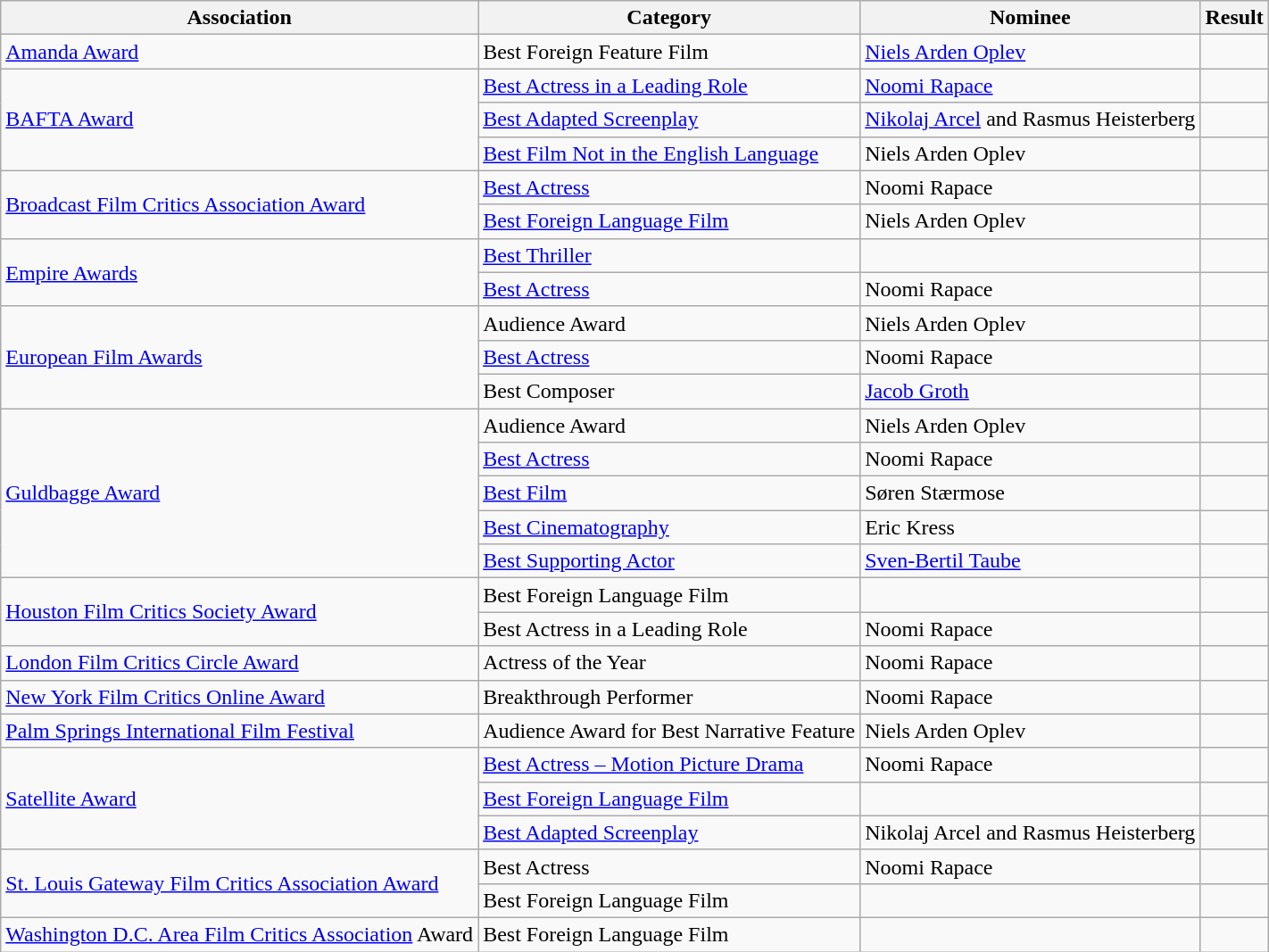<table class="wikitable">
<tr>
<th>Association</th>
<th>Category</th>
<th>Nominee</th>
<th>Result</th>
</tr>
<tr>
<td><a href='#'>Amanda Award</a></td>
<td>Best Foreign Feature Film</td>
<td><a href='#'>Niels Arden Oplev</a></td>
<td></td>
</tr>
<tr>
<td rowspan="3"><a href='#'>BAFTA Award</a></td>
<td><a href='#'>Best Actress in a Leading Role</a></td>
<td><a href='#'>Noomi Rapace</a></td>
<td></td>
</tr>
<tr>
<td><a href='#'>Best Adapted Screenplay</a></td>
<td><a href='#'>Nikolaj Arcel</a> and Rasmus Heisterberg</td>
<td></td>
</tr>
<tr>
<td><a href='#'>Best Film Not in the English Language</a></td>
<td>Niels Arden Oplev</td>
<td></td>
</tr>
<tr>
<td rowspan="2"><a href='#'>Broadcast Film Critics Association Award</a></td>
<td><a href='#'>Best Actress</a></td>
<td>Noomi Rapace</td>
<td></td>
</tr>
<tr>
<td><a href='#'>Best Foreign Language Film</a></td>
<td>Niels Arden Oplev</td>
<td></td>
</tr>
<tr>
<td rowspan="2"><a href='#'>Empire Awards</a></td>
<td><a href='#'>Best Thriller</a></td>
<td></td>
<td></td>
</tr>
<tr>
<td><a href='#'>Best Actress</a></td>
<td>Noomi Rapace</td>
<td></td>
</tr>
<tr>
<td rowspan="3"><a href='#'>European Film Awards</a></td>
<td>Audience Award</td>
<td>Niels Arden Oplev</td>
<td></td>
</tr>
<tr>
<td><a href='#'>Best Actress</a></td>
<td>Noomi Rapace</td>
<td></td>
</tr>
<tr>
<td>Best Composer</td>
<td><a href='#'>Jacob Groth</a></td>
<td></td>
</tr>
<tr>
<td rowspan="5"><a href='#'>Guldbagge Award</a></td>
<td>Audience Award</td>
<td>Niels Arden Oplev</td>
<td></td>
</tr>
<tr>
<td><a href='#'>Best Actress</a></td>
<td>Noomi Rapace</td>
<td></td>
</tr>
<tr>
<td><a href='#'>Best Film</a></td>
<td>Søren Stærmose</td>
<td></td>
</tr>
<tr>
<td><a href='#'>Best Cinematography</a></td>
<td>Eric Kress</td>
<td></td>
</tr>
<tr>
<td><a href='#'>Best Supporting Actor</a></td>
<td><a href='#'>Sven-Bertil Taube</a></td>
<td></td>
</tr>
<tr>
<td rowspan="2"><a href='#'>Houston Film Critics Society Award</a></td>
<td>Best Foreign Language Film</td>
<td></td>
<td></td>
</tr>
<tr>
<td>Best Actress in a Leading Role</td>
<td>Noomi Rapace</td>
<td></td>
</tr>
<tr>
<td><a href='#'>London Film Critics Circle Award</a></td>
<td>Actress of the Year</td>
<td>Noomi Rapace</td>
<td></td>
</tr>
<tr>
<td><a href='#'>New York Film Critics Online Award</a></td>
<td>Breakthrough Performer</td>
<td>Noomi Rapace</td>
<td></td>
</tr>
<tr>
<td><a href='#'>Palm Springs International Film Festival</a></td>
<td>Audience Award for Best Narrative Feature</td>
<td>Niels Arden Oplev</td>
<td></td>
</tr>
<tr>
<td rowspan="3"><a href='#'>Satellite Award</a></td>
<td><a href='#'>Best Actress – Motion Picture Drama</a></td>
<td>Noomi Rapace</td>
<td></td>
</tr>
<tr>
<td><a href='#'>Best Foreign Language Film</a></td>
<td></td>
<td></td>
</tr>
<tr>
<td><a href='#'>Best Adapted Screenplay</a></td>
<td>Nikolaj Arcel and Rasmus Heisterberg</td>
<td></td>
</tr>
<tr>
<td rowspan="2"><a href='#'>St. Louis Gateway Film Critics Association Award</a></td>
<td>Best Actress</td>
<td>Noomi Rapace</td>
<td></td>
</tr>
<tr>
<td>Best Foreign Language Film</td>
<td></td>
<td></td>
</tr>
<tr>
<td><a href='#'>Washington D.C. Area Film Critics Association</a> Award</td>
<td>Best Foreign Language Film</td>
<td></td>
<td></td>
</tr>
</table>
